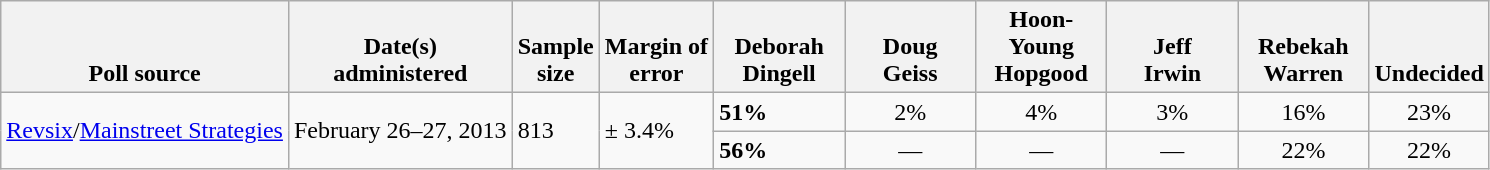<table class="wikitable">
<tr valign= bottom>
<th>Poll source</th>
<th>Date(s)<br>administered</th>
<th>Sample<br>size</th>
<th>Margin of<br>error</th>
<th style="width:80px;">Deborah<br>Dingell</th>
<th style="width:80px;">Doug<br>Geiss</th>
<th style="width:80px;">Hoon-Young<br>Hopgood</th>
<th style="width:80px;">Jeff<br>Irwin</th>
<th style="width:80px;">Rebekah<br>Warren</th>
<th>Undecided</th>
</tr>
<tr>
<td rowspan=2><a href='#'>Revsix</a>/<a href='#'>Mainstreet Strategies</a></td>
<td rowspan="2">February 26–27, 2013</td>
<td rowspan="2">813</td>
<td rowspan="2">± 3.4%</td>
<td><strong>51%</strong></td>
<td align=center>2%</td>
<td align=center>4%</td>
<td align=center>3%</td>
<td align=center>16%</td>
<td align=center>23%</td>
</tr>
<tr>
<td><strong>56%</strong></td>
<td align=center>—</td>
<td align=center>—</td>
<td align=center>—</td>
<td align=center>22%</td>
<td align=center>22%</td>
</tr>
</table>
